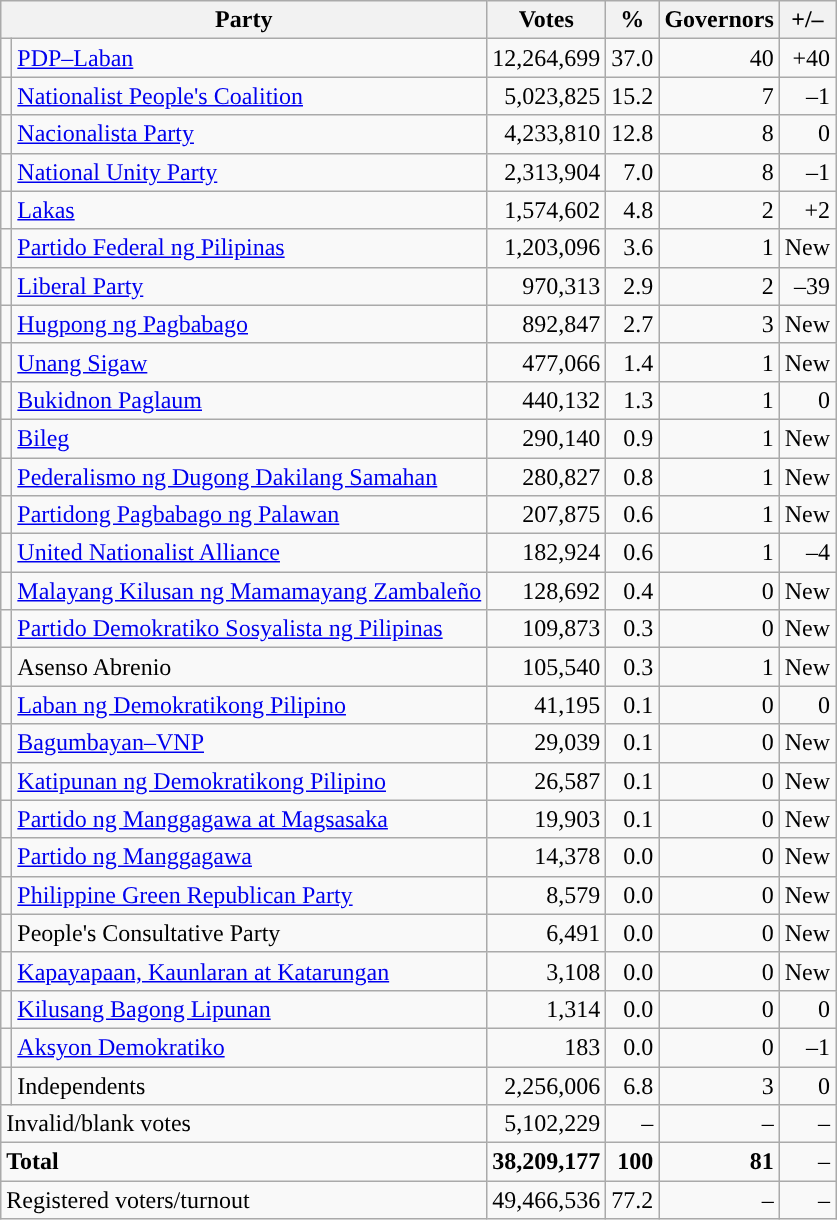<table class="wikitable" style="text-align:right">
<tr>
<th colspan="2">Party</th>
<th>Votes</th>
<th>%</th>
<th>Governors</th>
<th>+/–</th>
</tr>
<tr>
<td></td>
<td align="left"><a href='#'>PDP–Laban</a></td>
<td>12,264,699</td>
<td>37.0</td>
<td>40</td>
<td>+40</td>
</tr>
<tr>
<td></td>
<td align="left"><a href='#'>Nationalist People's Coalition</a></td>
<td>5,023,825</td>
<td>15.2</td>
<td>7</td>
<td>–1</td>
</tr>
<tr>
<td></td>
<td align="left"><a href='#'>Nacionalista Party</a></td>
<td>4,233,810</td>
<td>12.8</td>
<td>8</td>
<td>0</td>
</tr>
<tr>
<td></td>
<td align="left"><a href='#'>National Unity Party</a></td>
<td>2,313,904</td>
<td>7.0</td>
<td>8</td>
<td>–1</td>
</tr>
<tr>
<td></td>
<td align="left"><a href='#'>Lakas</a></td>
<td>1,574,602</td>
<td>4.8</td>
<td>2</td>
<td>+2</td>
</tr>
<tr>
<td></td>
<td align="left"><a href='#'>Partido Federal ng Pilipinas</a></td>
<td>1,203,096</td>
<td>3.6</td>
<td>1</td>
<td>New</td>
</tr>
<tr>
<td></td>
<td align="left"><a href='#'>Liberal Party</a></td>
<td>970,313</td>
<td>2.9</td>
<td>2</td>
<td>–39</td>
</tr>
<tr>
<td></td>
<td align="left"><a href='#'>Hugpong ng Pagbabago</a></td>
<td>892,847</td>
<td>2.7</td>
<td>3</td>
<td>New</td>
</tr>
<tr>
<td bgcolor=></td>
<td align="left"><a href='#'>Unang Sigaw</a></td>
<td>477,066</td>
<td>1.4</td>
<td>1</td>
<td>New</td>
</tr>
<tr>
<td bgcolor=></td>
<td align="left"><a href='#'>Bukidnon Paglaum</a></td>
<td>440,132</td>
<td>1.3</td>
<td>1</td>
<td>0</td>
</tr>
<tr>
<td bgcolor=></td>
<td align="left"><a href='#'>Bileg</a></td>
<td>290,140</td>
<td>0.9</td>
<td>1</td>
<td>New</td>
</tr>
<tr>
<td bgcolor=></td>
<td align="left"><a href='#'>Pederalismo ng Dugong Dakilang Samahan</a></td>
<td>280,827</td>
<td>0.8</td>
<td>1</td>
<td>New</td>
</tr>
<tr>
<td bgcolor=></td>
<td align="left"><a href='#'>Partidong Pagbabago ng Palawan</a></td>
<td>207,875</td>
<td>0.6</td>
<td>1</td>
<td>New</td>
</tr>
<tr>
<td bgcolor=></td>
<td align="left"><a href='#'>United Nationalist Alliance</a></td>
<td>182,924</td>
<td>0.6</td>
<td>1</td>
<td>–4</td>
</tr>
<tr>
<td bgcolor=></td>
<td align="left"><a href='#'>Malayang Kilusan ng Mamamayang Zambaleño</a></td>
<td>128,692</td>
<td>0.4</td>
<td>0</td>
<td>New</td>
</tr>
<tr>
<td bgcolor=></td>
<td align="left"><a href='#'>Partido Demokratiko Sosyalista ng Pilipinas</a></td>
<td>109,873</td>
<td>0.3</td>
<td>0</td>
<td>New</td>
</tr>
<tr>
<td bgcolor=></td>
<td align="left">Asenso Abrenio</td>
<td>105,540</td>
<td>0.3</td>
<td>1</td>
<td>New</td>
</tr>
<tr>
<td bgcolor=></td>
<td align="left"><a href='#'>Laban ng Demokratikong Pilipino</a></td>
<td>41,195</td>
<td>0.1</td>
<td>0</td>
<td>0</td>
</tr>
<tr>
<td bgcolor=></td>
<td align="left"><a href='#'>Bagumbayan–VNP</a></td>
<td>29,039</td>
<td>0.1</td>
<td>0</td>
<td>New</td>
</tr>
<tr>
<td bgcolor=></td>
<td align="left"><a href='#'>Katipunan ng Demokratikong Pilipino</a></td>
<td>26,587</td>
<td>0.1</td>
<td>0</td>
<td>New</td>
</tr>
<tr>
<td bgcolor=></td>
<td align="left"><a href='#'>Partido ng Manggagawa at Magsasaka</a></td>
<td>19,903</td>
<td>0.1</td>
<td>0</td>
<td>New</td>
</tr>
<tr>
<td bgcolor=></td>
<td align="left"><a href='#'>Partido ng Manggagawa</a></td>
<td>14,378</td>
<td>0.0</td>
<td>0</td>
<td>New</td>
</tr>
<tr>
<td bgcolor=></td>
<td align="left"><a href='#'>Philippine Green Republican Party</a></td>
<td>8,579</td>
<td>0.0</td>
<td>0</td>
<td>New</td>
</tr>
<tr>
<td bgcolor=></td>
<td align="left">People's Consultative Party</td>
<td>6,491</td>
<td>0.0</td>
<td>0</td>
<td>New</td>
</tr>
<tr>
<td bgcolor=></td>
<td align="left"><a href='#'>Kapayapaan, Kaunlaran at Katarungan</a></td>
<td>3,108</td>
<td>0.0</td>
<td>0</td>
<td>New</td>
</tr>
<tr>
<td bgcolor=></td>
<td align="left"><a href='#'>Kilusang Bagong Lipunan</a></td>
<td>1,314</td>
<td>0.0</td>
<td>0</td>
<td>0</td>
</tr>
<tr>
<td bgcolor=></td>
<td align="left"><a href='#'>Aksyon Demokratiko</a></td>
<td>183</td>
<td>0.0</td>
<td>0</td>
<td>–1</td>
</tr>
<tr>
<td bgcolor=></td>
<td align="left">Independents</td>
<td>2,256,006</td>
<td>6.8</td>
<td>3</td>
<td>0</td>
</tr>
<tr>
<td colspan="2" align="left">Invalid/blank votes</td>
<td>5,102,229</td>
<td>–</td>
<td>–</td>
<td>–</td>
</tr>
<tr>
<td colspan="2" align="left"><strong>Total</strong></td>
<td><strong>38,209,177</strong></td>
<td><strong>100</strong></td>
<td><strong>81</strong></td>
<td>–</td>
</tr>
<tr>
<td colspan="2" align="left">Registered voters/turnout</td>
<td>49,466,536</td>
<td>77.2</td>
<td>–</td>
<td>–</td>
</tr>
</table>
